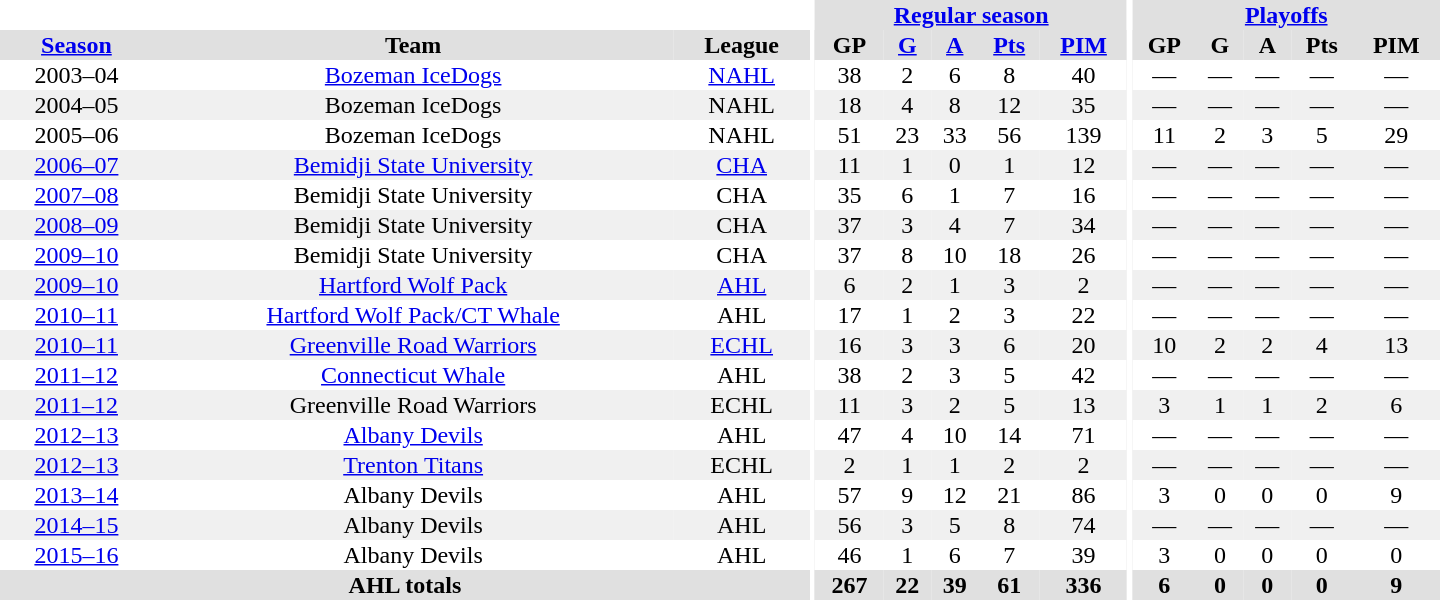<table border="0" cellpadding="1" cellspacing="0" style="text-align:center; width:60em">
<tr bgcolor="#e0e0e0">
<th colspan="3" bgcolor="#ffffff"></th>
<th rowspan="99" bgcolor="#ffffff"></th>
<th colspan="5"><a href='#'>Regular season</a></th>
<th rowspan="99" bgcolor="#ffffff"></th>
<th colspan="5"><a href='#'>Playoffs</a></th>
</tr>
<tr bgcolor="#e0e0e0">
<th><a href='#'>Season</a></th>
<th>Team</th>
<th>League</th>
<th>GP</th>
<th><a href='#'>G</a></th>
<th><a href='#'>A</a></th>
<th><a href='#'>Pts</a></th>
<th><a href='#'>PIM</a></th>
<th>GP</th>
<th>G</th>
<th>A</th>
<th>Pts</th>
<th>PIM</th>
</tr>
<tr>
<td>2003–04</td>
<td><a href='#'>Bozeman IceDogs</a></td>
<td><a href='#'>NAHL</a></td>
<td>38</td>
<td>2</td>
<td>6</td>
<td>8</td>
<td>40</td>
<td>—</td>
<td>—</td>
<td>—</td>
<td>—</td>
<td>—</td>
</tr>
<tr bgcolor="#f0f0f0">
<td>2004–05</td>
<td>Bozeman IceDogs</td>
<td>NAHL</td>
<td>18</td>
<td>4</td>
<td>8</td>
<td>12</td>
<td>35</td>
<td>—</td>
<td>—</td>
<td>—</td>
<td>—</td>
<td>—</td>
</tr>
<tr>
<td>2005–06</td>
<td>Bozeman IceDogs</td>
<td>NAHL</td>
<td>51</td>
<td>23</td>
<td>33</td>
<td>56</td>
<td>139</td>
<td>11</td>
<td>2</td>
<td>3</td>
<td>5</td>
<td>29</td>
</tr>
<tr bgcolor="#f0f0f0">
<td><a href='#'>2006–07</a></td>
<td><a href='#'>Bemidji State University</a></td>
<td><a href='#'>CHA</a></td>
<td>11</td>
<td>1</td>
<td>0</td>
<td>1</td>
<td>12</td>
<td>—</td>
<td>—</td>
<td>—</td>
<td>—</td>
<td>—</td>
</tr>
<tr>
<td><a href='#'>2007–08</a></td>
<td>Bemidji State University</td>
<td>CHA</td>
<td>35</td>
<td>6</td>
<td>1</td>
<td>7</td>
<td>16</td>
<td>—</td>
<td>—</td>
<td>—</td>
<td>—</td>
<td>—</td>
</tr>
<tr bgcolor="#f0f0f0">
<td><a href='#'>2008–09</a></td>
<td>Bemidji State University</td>
<td>CHA</td>
<td>37</td>
<td>3</td>
<td>4</td>
<td>7</td>
<td>34</td>
<td>—</td>
<td>—</td>
<td>—</td>
<td>—</td>
<td>—</td>
</tr>
<tr>
<td><a href='#'>2009–10</a></td>
<td>Bemidji State University</td>
<td>CHA</td>
<td>37</td>
<td>8</td>
<td>10</td>
<td>18</td>
<td>26</td>
<td>—</td>
<td>—</td>
<td>—</td>
<td>—</td>
<td>—</td>
</tr>
<tr bgcolor="#f0f0f0">
<td><a href='#'>2009–10</a></td>
<td><a href='#'>Hartford Wolf Pack</a></td>
<td><a href='#'>AHL</a></td>
<td>6</td>
<td>2</td>
<td>1</td>
<td>3</td>
<td>2</td>
<td>—</td>
<td>—</td>
<td>—</td>
<td>—</td>
<td>—</td>
</tr>
<tr>
<td><a href='#'>2010–11</a></td>
<td><a href='#'>Hartford Wolf Pack/CT Whale</a></td>
<td>AHL</td>
<td>17</td>
<td>1</td>
<td>2</td>
<td>3</td>
<td>22</td>
<td>—</td>
<td>—</td>
<td>—</td>
<td>—</td>
<td>—</td>
</tr>
<tr bgcolor="#f0f0f0">
<td><a href='#'>2010–11</a></td>
<td><a href='#'>Greenville Road Warriors</a></td>
<td><a href='#'>ECHL</a></td>
<td>16</td>
<td>3</td>
<td>3</td>
<td>6</td>
<td>20</td>
<td>10</td>
<td>2</td>
<td>2</td>
<td>4</td>
<td>13</td>
</tr>
<tr>
<td><a href='#'>2011–12</a></td>
<td><a href='#'>Connecticut Whale</a></td>
<td>AHL</td>
<td>38</td>
<td>2</td>
<td>3</td>
<td>5</td>
<td>42</td>
<td>—</td>
<td>—</td>
<td>—</td>
<td>—</td>
<td>—</td>
</tr>
<tr bgcolor="#f0f0f0">
<td><a href='#'>2011–12</a></td>
<td>Greenville Road Warriors</td>
<td>ECHL</td>
<td>11</td>
<td>3</td>
<td>2</td>
<td>5</td>
<td>13</td>
<td>3</td>
<td>1</td>
<td>1</td>
<td>2</td>
<td>6</td>
</tr>
<tr>
<td><a href='#'>2012–13</a></td>
<td><a href='#'>Albany Devils</a></td>
<td>AHL</td>
<td>47</td>
<td>4</td>
<td>10</td>
<td>14</td>
<td>71</td>
<td>—</td>
<td>—</td>
<td>—</td>
<td>—</td>
<td>—</td>
</tr>
<tr bgcolor="#f0f0f0">
<td><a href='#'>2012–13</a></td>
<td><a href='#'>Trenton Titans</a></td>
<td>ECHL</td>
<td>2</td>
<td>1</td>
<td>1</td>
<td>2</td>
<td>2</td>
<td>—</td>
<td>—</td>
<td>—</td>
<td>—</td>
<td>—</td>
</tr>
<tr>
<td><a href='#'>2013–14</a></td>
<td>Albany Devils</td>
<td>AHL</td>
<td>57</td>
<td>9</td>
<td>12</td>
<td>21</td>
<td>86</td>
<td>3</td>
<td>0</td>
<td>0</td>
<td>0</td>
<td>9</td>
</tr>
<tr bgcolor="#f0f0f0">
<td><a href='#'>2014–15</a></td>
<td>Albany Devils</td>
<td>AHL</td>
<td>56</td>
<td>3</td>
<td>5</td>
<td>8</td>
<td>74</td>
<td>—</td>
<td>—</td>
<td>—</td>
<td>—</td>
<td>—</td>
</tr>
<tr>
<td><a href='#'>2015–16</a></td>
<td>Albany Devils</td>
<td>AHL</td>
<td>46</td>
<td>1</td>
<td>6</td>
<td>7</td>
<td>39</td>
<td>3</td>
<td>0</td>
<td>0</td>
<td>0</td>
<td>0</td>
</tr>
<tr bgcolor="#e0e0e0">
<th colspan="3">AHL totals</th>
<th>267</th>
<th>22</th>
<th>39</th>
<th>61</th>
<th>336</th>
<th>6</th>
<th>0</th>
<th>0</th>
<th>0</th>
<th>9</th>
</tr>
</table>
